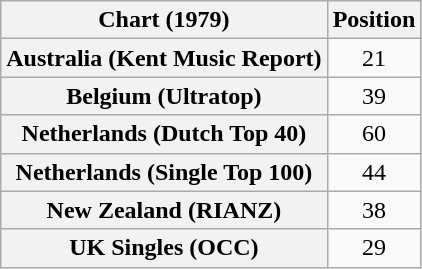<table class="wikitable sortable plainrowheaders" style="text-align:center">
<tr>
<th scope="col">Chart (1979)</th>
<th scope="col">Position</th>
</tr>
<tr>
<th scope="row">Australia (Kent Music Report)</th>
<td>21</td>
</tr>
<tr>
<th scope="row">Belgium (Ultratop)</th>
<td>39</td>
</tr>
<tr>
<th scope="row">Netherlands (Dutch Top 40)</th>
<td>60</td>
</tr>
<tr>
<th scope="row">Netherlands (Single Top 100)</th>
<td>44</td>
</tr>
<tr>
<th scope="row">New Zealand (RIANZ)</th>
<td>38</td>
</tr>
<tr>
<th scope="row">UK Singles (OCC)</th>
<td>29</td>
</tr>
</table>
